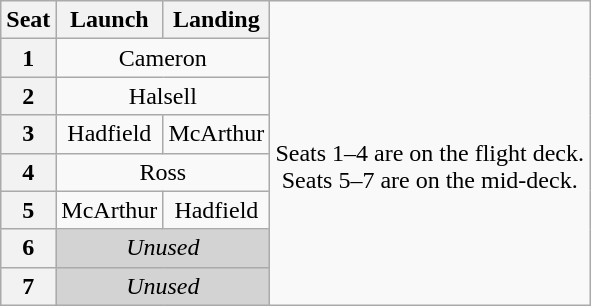<table class="wikitable" style="text-align:center">
<tr>
<th>Seat</th>
<th>Launch</th>
<th>Landing</th>
<td rowspan=8><br>Seats 1–4 are on the flight deck.<br>Seats 5–7 are on the mid-deck.</td>
</tr>
<tr>
<th>1</th>
<td colspan=2>Cameron</td>
</tr>
<tr>
<th>2</th>
<td colspan=2>Halsell</td>
</tr>
<tr>
<th>3</th>
<td>Hadfield</td>
<td>McArthur</td>
</tr>
<tr>
<th>4</th>
<td colspan=2>Ross</td>
</tr>
<tr>
<th>5</th>
<td>McArthur</td>
<td>Hadfield</td>
</tr>
<tr>
<th>6</th>
<td colspan=2 style="background-color:lightgray"><em>Unused</em></td>
</tr>
<tr>
<th>7</th>
<td colspan=2 style="background-color:lightgray"><em>Unused</em></td>
</tr>
</table>
